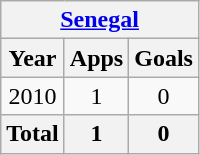<table class="wikitable" style="text-align:center">
<tr>
<th colspan=3><a href='#'>Senegal</a></th>
</tr>
<tr>
<th>Year</th>
<th>Apps</th>
<th>Goals</th>
</tr>
<tr>
<td>2010</td>
<td>1</td>
<td>0</td>
</tr>
<tr>
<th>Total</th>
<th>1</th>
<th>0</th>
</tr>
</table>
